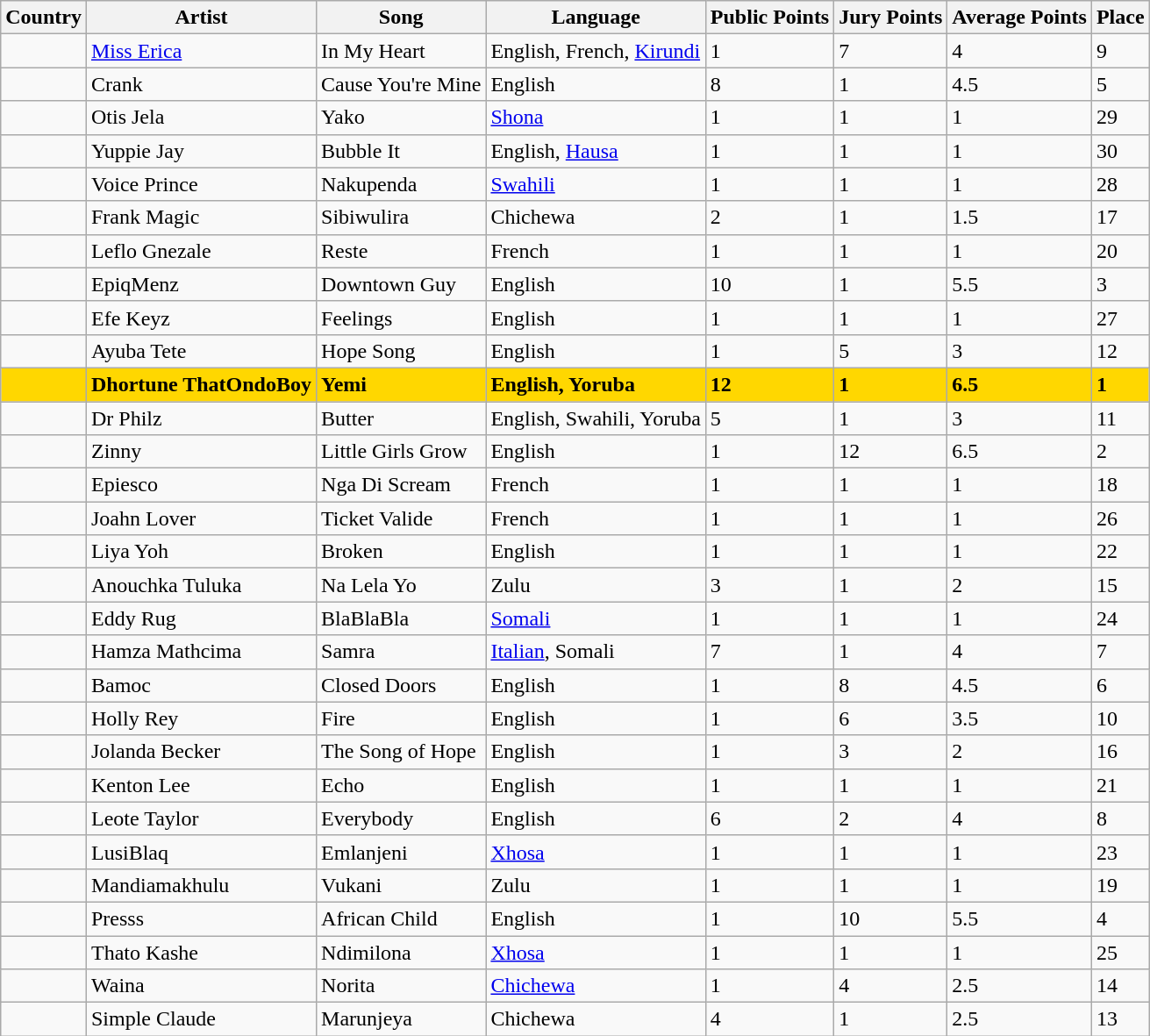<table class="wikitable sortable">
<tr>
<th>Country</th>
<th>Artist</th>
<th>Song</th>
<th>Language</th>
<th>Public Points</th>
<th>Jury Points</th>
<th>Average Points</th>
<th>Place</th>
</tr>
<tr>
<td></td>
<td><a href='#'>Miss Erica</a></td>
<td>In My Heart</td>
<td>English, French, <a href='#'>Kirundi</a></td>
<td>1</td>
<td>7</td>
<td>4</td>
<td>9</td>
</tr>
<tr>
<td></td>
<td>Crank</td>
<td>Cause You're Mine</td>
<td>English</td>
<td>8</td>
<td>1</td>
<td>4.5</td>
<td>5</td>
</tr>
<tr>
<td></td>
<td>Otis Jela</td>
<td>Yako</td>
<td><a href='#'>Shona</a></td>
<td>1</td>
<td>1</td>
<td>1</td>
<td>29</td>
</tr>
<tr>
<td></td>
<td>Yuppie Jay</td>
<td>Bubble It</td>
<td>English, <a href='#'>Hausa</a></td>
<td>1</td>
<td>1</td>
<td>1</td>
<td>30</td>
</tr>
<tr>
<td></td>
<td>Voice Prince</td>
<td>Nakupenda</td>
<td><a href='#'>Swahili</a></td>
<td>1</td>
<td>1</td>
<td>1</td>
<td>28</td>
</tr>
<tr>
<td></td>
<td>Frank Magic</td>
<td>Sibiwulira</td>
<td>Chichewa</td>
<td>2</td>
<td>1</td>
<td>1.5</td>
<td>17</td>
</tr>
<tr>
<td></td>
<td>Leflo Gnezale</td>
<td>Reste</td>
<td>French</td>
<td>1</td>
<td>1</td>
<td>1</td>
<td>20</td>
</tr>
<tr>
<td></td>
<td>EpiqMenz</td>
<td>Downtown Guy</td>
<td>English</td>
<td>10</td>
<td>1</td>
<td>5.5</td>
<td>3</td>
</tr>
<tr>
<td></td>
<td>Efe Keyz</td>
<td>Feelings</td>
<td>English</td>
<td>1</td>
<td>1</td>
<td>1</td>
<td>27</td>
</tr>
<tr>
<td></td>
<td>Ayuba Tete</td>
<td>Hope Song</td>
<td>English</td>
<td>1</td>
<td>5</td>
<td>3</td>
<td>12</td>
</tr>
<tr style="background: gold; font-weight: bold;">
<td></td>
<td>Dhortune ThatOndoBoy</td>
<td>Yemi</td>
<td>English, Yoruba</td>
<td>12</td>
<td>1</td>
<td>6.5</td>
<td>1</td>
</tr>
<tr>
<td></td>
<td>Dr Philz</td>
<td>Butter</td>
<td>English, Swahili, Yoruba</td>
<td>5</td>
<td>1</td>
<td>3</td>
<td>11</td>
</tr>
<tr>
<td></td>
<td>Zinny</td>
<td>Little Girls Grow</td>
<td>English</td>
<td>1</td>
<td>12</td>
<td>6.5</td>
<td>2</td>
</tr>
<tr>
<td></td>
<td>Epiesco</td>
<td>Nga Di Scream</td>
<td>French</td>
<td>1</td>
<td>1</td>
<td>1</td>
<td>18</td>
</tr>
<tr>
<td></td>
<td>Joahn Lover</td>
<td>Ticket Valide</td>
<td>French</td>
<td>1</td>
<td>1</td>
<td>1</td>
<td>26</td>
</tr>
<tr>
<td></td>
<td>Liya Yoh</td>
<td>Broken</td>
<td>English</td>
<td>1</td>
<td>1</td>
<td>1</td>
<td>22</td>
</tr>
<tr>
<td></td>
<td>Anouchka Tuluka</td>
<td>Na Lela Yo</td>
<td>Zulu</td>
<td>3</td>
<td>1</td>
<td>2</td>
<td>15</td>
</tr>
<tr>
<td></td>
<td>Eddy Rug</td>
<td>BlaBlaBla</td>
<td><a href='#'>Somali</a></td>
<td>1</td>
<td>1</td>
<td>1</td>
<td>24</td>
</tr>
<tr>
<td></td>
<td>Hamza Mathcima</td>
<td>Samra</td>
<td><a href='#'>Italian</a>, Somali</td>
<td>7</td>
<td>1</td>
<td>4</td>
<td>7</td>
</tr>
<tr>
<td></td>
<td>Bamoc</td>
<td>Closed Doors</td>
<td>English</td>
<td>1</td>
<td>8</td>
<td>4.5</td>
<td>6</td>
</tr>
<tr>
<td></td>
<td>Holly Rey</td>
<td>Fire</td>
<td>English</td>
<td>1</td>
<td>6</td>
<td>3.5</td>
<td>10</td>
</tr>
<tr>
<td></td>
<td>Jolanda Becker</td>
<td>The Song of Hope</td>
<td>English</td>
<td>1</td>
<td>3</td>
<td>2</td>
<td>16</td>
</tr>
<tr>
<td></td>
<td>Kenton Lee</td>
<td>Echo</td>
<td>English</td>
<td>1</td>
<td>1</td>
<td>1</td>
<td>21</td>
</tr>
<tr>
<td></td>
<td>Leote Taylor</td>
<td>Everybody</td>
<td>English</td>
<td>6</td>
<td>2</td>
<td>4</td>
<td>8</td>
</tr>
<tr>
<td></td>
<td>LusiBlaq</td>
<td>Emlanjeni</td>
<td><a href='#'>Xhosa</a></td>
<td>1</td>
<td>1</td>
<td>1</td>
<td>23</td>
</tr>
<tr>
<td></td>
<td>Mandiamakhulu</td>
<td>Vukani</td>
<td>Zulu</td>
<td>1</td>
<td>1</td>
<td>1</td>
<td>19</td>
</tr>
<tr>
<td></td>
<td>Presss</td>
<td>African Child</td>
<td>English</td>
<td>1</td>
<td>10</td>
<td>5.5</td>
<td>4</td>
</tr>
<tr>
<td></td>
<td>Thato Kashe</td>
<td>Ndimilona</td>
<td><a href='#'>Xhosa</a></td>
<td>1</td>
<td>1</td>
<td>1</td>
<td>25</td>
</tr>
<tr>
<td></td>
<td>Waina</td>
<td>Norita</td>
<td><a href='#'>Chichewa</a></td>
<td>1</td>
<td>4</td>
<td>2.5</td>
<td>14</td>
</tr>
<tr>
<td></td>
<td>Simple Claude</td>
<td>Marunjeya</td>
<td>Chichewa</td>
<td>4</td>
<td>1</td>
<td>2.5</td>
<td>13</td>
</tr>
</table>
